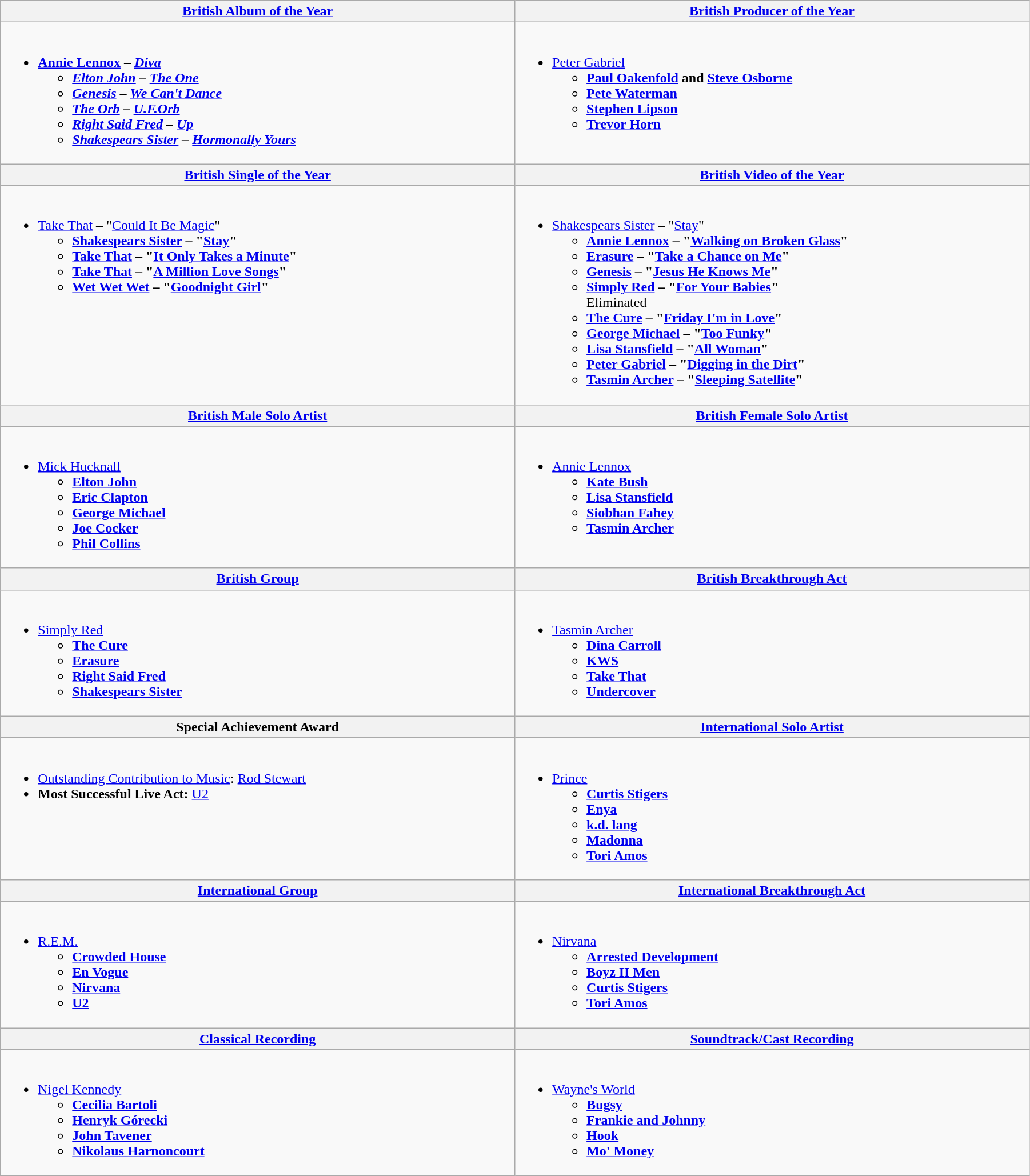<table class="wikitable" style="width:95%">
<tr bgcolor="#bebebe">
<th width="50%"><a href='#'>British Album of the Year</a></th>
<th width="50%"><a href='#'>British Producer of the Year</a></th>
</tr>
<tr>
<td valign="top"><br><ul><li><strong><a href='#'>Annie Lennox</a> – <em><a href='#'>Diva</a><strong><em><ul><li><a href='#'>Elton John</a> – </em><a href='#'>The One</a><em></li><li><a href='#'>Genesis</a> – </em><a href='#'>We Can't Dance</a><em></li><li><a href='#'>The Orb</a> – </em><a href='#'>U.F.Orb</a><em></li><li><a href='#'>Right Said Fred</a> – </em><a href='#'>Up</a><em></li><li><a href='#'>Shakespears Sister</a> – </em><a href='#'>Hormonally Yours</a><em></li></ul></li></ul></td>
<td valign="top"><br><ul><li></strong><a href='#'>Peter Gabriel</a><strong><ul><li><a href='#'>Paul Oakenfold</a> and <a href='#'>Steve Osborne</a></li><li><a href='#'>Pete Waterman</a></li><li><a href='#'>Stephen Lipson</a></li><li><a href='#'>Trevor Horn</a></li></ul></li></ul></td>
</tr>
<tr>
<th width="50%"><a href='#'>British Single of the Year</a></th>
<th width="50%"><a href='#'>British Video of the Year</a></th>
</tr>
<tr>
<td valign="top"><br><ul><li></strong><a href='#'>Take That</a> – "<a href='#'>Could It Be Magic</a>"<strong><ul><li><a href='#'>Shakespears Sister</a> – "<a href='#'>Stay</a>"</li><li><a href='#'>Take That</a> – "<a href='#'>It Only Takes a Minute</a>"</li><li><a href='#'>Take That</a> – "<a href='#'>A Million Love Songs</a>"</li><li><a href='#'>Wet Wet Wet</a> – "<a href='#'>Goodnight Girl</a>"</li></ul></li></ul></td>
<td valign="top"><br><ul><li></strong><a href='#'>Shakespears Sister</a> – "<a href='#'>Stay</a>"<strong><ul><li><a href='#'>Annie Lennox</a> – "<a href='#'>Walking on Broken Glass</a>"</li><li><a href='#'>Erasure</a> – "<a href='#'>Take a Chance on Me</a>"</li><li><a href='#'>Genesis</a> – "<a href='#'>Jesus He Knows Me</a>"</li><li><a href='#'>Simply Red</a> – "<a href='#'>For Your Babies</a>"<br></strong>Eliminated<strong></li><li><a href='#'>The Cure</a> – "<a href='#'>Friday I'm in Love</a>"</li><li><a href='#'>George Michael</a> – "<a href='#'>Too Funky</a>"</li><li><a href='#'>Lisa Stansfield</a> – "<a href='#'>All Woman</a>"</li><li><a href='#'>Peter Gabriel</a> – "<a href='#'>Digging in the Dirt</a>"</li><li><a href='#'>Tasmin Archer</a> – "<a href='#'>Sleeping Satellite</a>"</li></ul></li></ul></td>
</tr>
<tr>
<th width="50%"><a href='#'>British Male Solo Artist</a></th>
<th width="50%"><a href='#'>British Female Solo Artist</a></th>
</tr>
<tr>
<td valign="top"><br><ul><li></strong><a href='#'>Mick Hucknall</a><strong><ul><li><a href='#'>Elton John</a></li><li><a href='#'>Eric Clapton</a></li><li><a href='#'>George Michael</a></li><li><a href='#'>Joe Cocker</a></li><li><a href='#'>Phil Collins</a></li></ul></li></ul></td>
<td valign="top"><br><ul><li></strong><a href='#'>Annie Lennox</a><strong><ul><li><a href='#'>Kate Bush</a></li><li><a href='#'>Lisa Stansfield</a></li><li><a href='#'>Siobhan Fahey</a></li><li><a href='#'>Tasmin Archer</a></li></ul></li></ul></td>
</tr>
<tr>
<th width="50%"><a href='#'>British Group</a></th>
<th width="50%"><a href='#'>British Breakthrough Act</a></th>
</tr>
<tr>
<td valign="top"><br><ul><li></strong><a href='#'>Simply Red</a><strong><ul><li><a href='#'>The Cure</a></li><li><a href='#'>Erasure</a></li><li><a href='#'>Right Said Fred</a></li><li><a href='#'>Shakespears Sister</a></li></ul></li></ul></td>
<td valign="top"><br><ul><li></strong><a href='#'>Tasmin Archer</a><strong><ul><li><a href='#'>Dina Carroll</a></li><li><a href='#'>KWS</a></li><li><a href='#'>Take That</a></li><li><a href='#'>Undercover</a></li></ul></li></ul></td>
</tr>
<tr>
<th width="50%">Special Achievement Award</th>
<th width="50%"><a href='#'>International Solo Artist</a></th>
</tr>
<tr>
<td valign="top"><br><ul><li><a href='#'>Outstanding Contribution to Music</a>: </strong><a href='#'>Rod Stewart</a><strong></li><li>Most Successful Live Act: </strong><a href='#'>U2</a><strong></li></ul></td>
<td valign="top"><br><ul><li></strong><a href='#'>Prince</a><strong><ul><li><a href='#'>Curtis Stigers</a></li><li><a href='#'>Enya</a></li><li><a href='#'>k.d. lang</a></li><li><a href='#'>Madonna</a></li><li><a href='#'>Tori Amos</a></li></ul></li></ul></td>
</tr>
<tr>
<th width="50%"><a href='#'>International Group</a></th>
<th width="50%"><a href='#'>International Breakthrough Act</a></th>
</tr>
<tr>
<td valign="top"><br><ul><li></strong><a href='#'>R.E.M.</a><strong><ul><li><a href='#'>Crowded House</a></li><li><a href='#'>En Vogue</a></li><li><a href='#'>Nirvana</a></li><li><a href='#'>U2</a></li></ul></li></ul></td>
<td valign="top"><br><ul><li></strong><a href='#'>Nirvana</a><strong><ul><li><a href='#'>Arrested Development</a></li><li><a href='#'>Boyz II Men</a></li><li><a href='#'>Curtis Stigers</a></li><li><a href='#'>Tori Amos</a></li></ul></li></ul></td>
</tr>
<tr>
<th width="50%"><a href='#'>Classical Recording</a></th>
<th width="50%"><a href='#'>Soundtrack/Cast Recording</a></th>
</tr>
<tr>
<td valign="top"><br><ul><li></strong><a href='#'>Nigel Kennedy</a><strong><ul><li><a href='#'>Cecilia Bartoli</a></li><li><a href='#'>Henryk Górecki</a></li><li><a href='#'>John Tavener</a></li><li><a href='#'>Nikolaus Harnoncourt</a></li></ul></li></ul></td>
<td valign="top"><br><ul><li></em></strong><a href='#'>Wayne's World</a><strong><em><ul><li></em><a href='#'>Bugsy</a><em></li><li></em><a href='#'>Frankie and Johnny</a><em></li><li></em><a href='#'>Hook</a><em></li><li></em><a href='#'>Mo' Money</a><em></li></ul></li></ul></td>
</tr>
</table>
